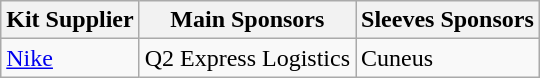<table class="wikitable">
<tr>
<th>Kit Supplier</th>
<th>Main Sponsors</th>
<th>Sleeves Sponsors</th>
</tr>
<tr>
<td> <a href='#'>Nike</a></td>
<td> Q2 Express Logistics</td>
<td> Cuneus</td>
</tr>
</table>
